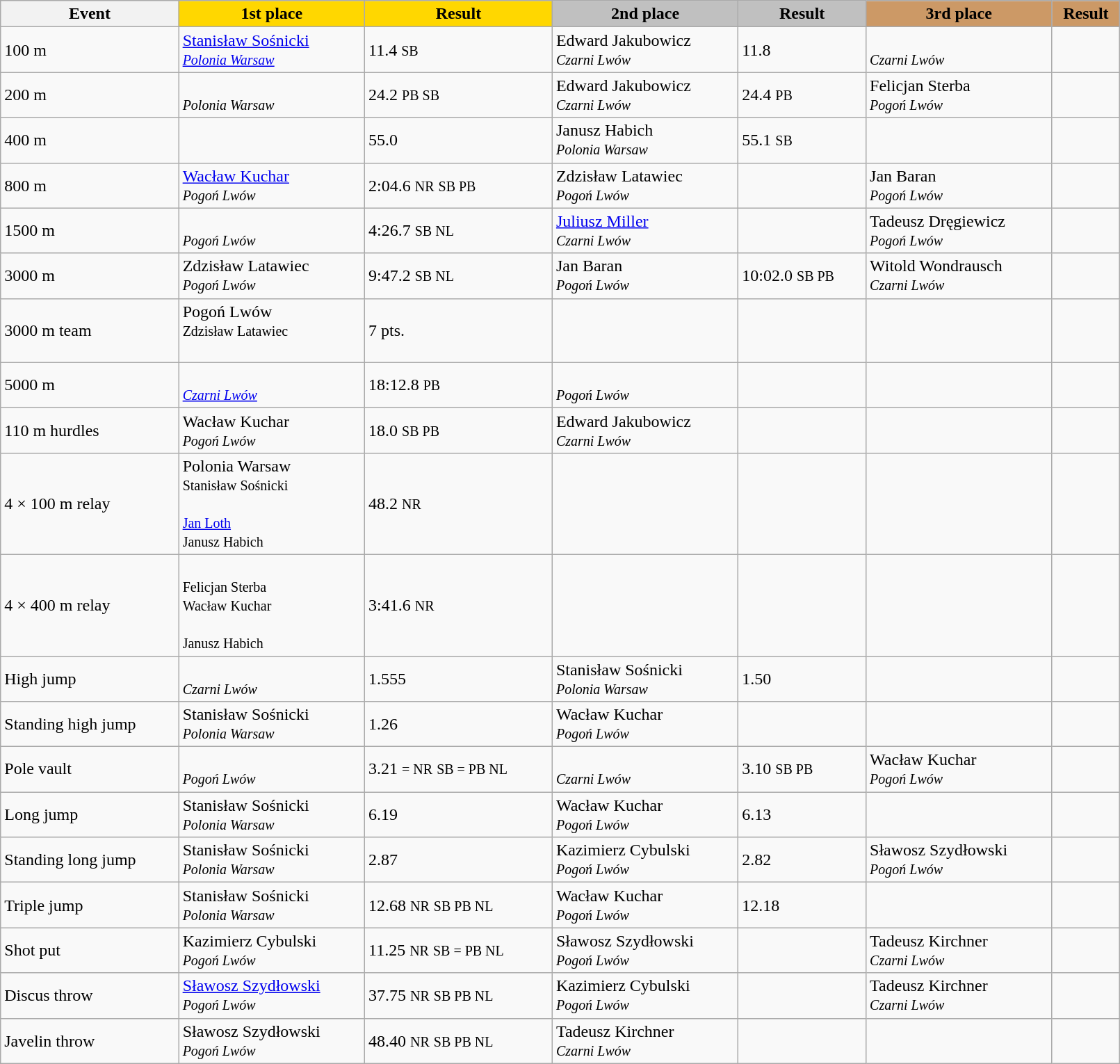<table class="wikitable" style="width:85%">
<tr>
<th>Event</th>
<th style="text-align:center; background:gold;"> <strong>1st place</strong></th>
<th style="text-align:center; background:gold;">Result</th>
<th style="text-align:center; background:silver;"> <strong>2nd place</strong></th>
<th style="text-align:center; background:silver;">Result</th>
<th style="text-align:center; background:#CC9966;"> <strong>3rd place</strong></th>
<th style="text-align:center; background:#CC9966;">Result</th>
</tr>
<tr>
<td>100 m</td>
<td><a href='#'>Stanisław Sośnicki</a><br><small><em><a href='#'>Polonia Warsaw</a></em></small></td>
<td>11.4 <small>SB</small></td>
<td>Edward Jakubowicz<br><small><em>Czarni Lwów</em></small></td>
<td>11.8</td>
<td><br><small><em>Czarni Lwów</em></small></td>
<td></td>
</tr>
<tr>
<td>200 m</td>
<td><br><small><em>Polonia Warsaw</em></small></td>
<td>24.2 <small>PB SB</small></td>
<td>Edward Jakubowicz<br><small><em>Czarni Lwów</em></small></td>
<td>24.4 <small>PB</small></td>
<td>Felicjan Sterba<br><small><em>Pogoń Lwów</em></small></td>
<td></td>
</tr>
<tr>
<td>400 m</td>
<td><br><small><em></em></small></td>
<td>55.0</td>
<td>Janusz Habich<br><small><em>Polonia Warsaw</em></small></td>
<td>55.1 <small>SB</small></td>
<td></td>
<td></td>
</tr>
<tr>
<td>800 m</td>
<td><a href='#'>Wacław Kuchar</a><br><small><em>Pogoń Lwów</em></small></td>
<td>2:04.6 <small>NR</small> <small>SB PB</small></td>
<td>Zdzisław Latawiec<br><small><em>Pogoń Lwów</em></small></td>
<td></td>
<td>Jan Baran<br><small><em>Pogoń Lwów</em></small></td>
<td></td>
</tr>
<tr>
<td>1500 m</td>
<td><br><small><em>Pogoń Lwów</em></small></td>
<td>4:26.7 <small>SB NL</small></td>
<td><a href='#'>Juliusz Miller</a><br><small><em>Czarni Lwów</em></small></td>
<td></td>
<td>Tadeusz Dręgiewicz<br><small><em>Pogoń Lwów</em></small></td>
<td></td>
</tr>
<tr>
<td>3000 m</td>
<td>Zdzisław Latawiec<br><small><em>Pogoń Lwów</em></small></td>
<td>9:47.2 <small>SB NL</small></td>
<td>Jan Baran<br><small><em>Pogoń Lwów</em></small></td>
<td>10:02.0 <small>SB PB</small></td>
<td>Witold Wondrausch<br><small><em>Czarni Lwów</em></small></td>
<td></td>
</tr>
<tr>
<td>3000 m team</td>
<td>Pogoń Lwów<small><br>Zdzisław Latawiec<br><br></small></td>
<td>7 pts.</td>
<td></td>
<td></td>
<td></td>
<td></td>
</tr>
<tr>
<td>5000 m</td>
<td><br><small><em><a href='#'>Czarni Lwów</a></em></small></td>
<td>18:12.8 <small>PB</small></td>
<td><br><small><em>Pogoń Lwów</em></small></td>
<td></td>
<td></td>
<td></td>
</tr>
<tr>
<td>110 m hurdles</td>
<td>Wacław Kuchar<br><small><em>Pogoń Lwów</em></small></td>
<td>18.0 <small>SB PB</small></td>
<td>Edward Jakubowicz<br><small><em>Czarni Lwów</em></small></td>
<td></td>
<td></td>
<td></td>
</tr>
<tr>
<td>4 × 100 m relay</td>
<td>Polonia Warsaw<small><br>Stanisław Sośnicki<br><br><a href='#'>Jan Loth</a><br>Janusz Habich</small></td>
<td>48.2 <small>NR</small></td>
<td></td>
<td></td>
<td></td>
<td></td>
</tr>
<tr>
<td>4 × 400 m relay</td>
<td><small><br>Felicjan Sterba<br>Wacław Kuchar<br><br>Janusz Habich</small></td>
<td>3:41.6 <small>NR</small></td>
<td></td>
<td></td>
<td></td>
<td></td>
</tr>
<tr>
<td>High jump</td>
<td><br><small><em>Czarni Lwów</em></small></td>
<td>1.555</td>
<td>Stanisław Sośnicki<br><small><em>Polonia Warsaw</em></small></td>
<td>1.50</td>
<td></td>
<td></td>
</tr>
<tr>
<td>Standing high jump</td>
<td>Stanisław Sośnicki<br><small><em>Polonia Warsaw</em></small></td>
<td>1.26</td>
<td>Wacław Kuchar<br><small><em>Pogoń Lwów</em></small></td>
<td></td>
<td></td>
<td></td>
</tr>
<tr>
<td>Pole vault</td>
<td><br><small><em>Pogoń Lwów</em></small></td>
<td>3.21 <small>= NR</small> <small>SB = PB NL</small></td>
<td><br><small><em>Czarni Lwów</em></small></td>
<td>3.10 <small>SB PB</small></td>
<td>Wacław Kuchar<br><small><em>Pogoń Lwów</em></small></td>
<td></td>
</tr>
<tr>
<td>Long jump</td>
<td>Stanisław Sośnicki<br><small><em>Polonia Warsaw</em></small></td>
<td>6.19</td>
<td>Wacław Kuchar<br><small><em>Pogoń Lwów</em></small></td>
<td>6.13</td>
<td></td>
<td></td>
</tr>
<tr>
<td>Standing long jump</td>
<td>Stanisław Sośnicki<br><small><em>Polonia Warsaw</em></small></td>
<td>2.87</td>
<td>Kazimierz Cybulski<br><small><em>Pogoń Lwów</em></small></td>
<td>2.82</td>
<td>Sławosz Szydłowski<br><small><em>Pogoń Lwów</em></small></td>
<td></td>
</tr>
<tr>
<td>Triple jump</td>
<td>Stanisław Sośnicki<br><small><em>Polonia Warsaw</em></small></td>
<td>12.68 <small>NR</small> <small>SB PB NL</small></td>
<td>Wacław Kuchar<br><small><em>Pogoń Lwów</em></small></td>
<td>12.18</td>
<td></td>
<td></td>
</tr>
<tr>
<td>Shot put</td>
<td>Kazimierz Cybulski<br><small><em>Pogoń Lwów</em></small></td>
<td>11.25 <small>NR</small> <small>SB = PB NL</small></td>
<td>Sławosz Szydłowski<br><small><em>Pogoń Lwów</em></small></td>
<td></td>
<td>Tadeusz Kirchner<br><small><em>Czarni Lwów</em></small></td>
<td></td>
</tr>
<tr>
<td>Discus throw</td>
<td><a href='#'>Sławosz Szydłowski</a><br><small><em>Pogoń Lwów</em></small></td>
<td>37.75 <small>NR</small> <small>SB PB NL</small></td>
<td>Kazimierz Cybulski<br><small><em>Pogoń Lwów</em></small></td>
<td></td>
<td>Tadeusz Kirchner<br><small><em>Czarni Lwów</em></small></td>
<td></td>
</tr>
<tr>
<td>Javelin throw</td>
<td>Sławosz Szydłowski<br><small><em>Pogoń Lwów</em></small></td>
<td>48.40 <small>NR</small> <small>SB PB NL</small></td>
<td>Tadeusz Kirchner<br><small><em>Czarni Lwów</em></small></td>
<td></td>
<td></td>
<td></td>
</tr>
</table>
